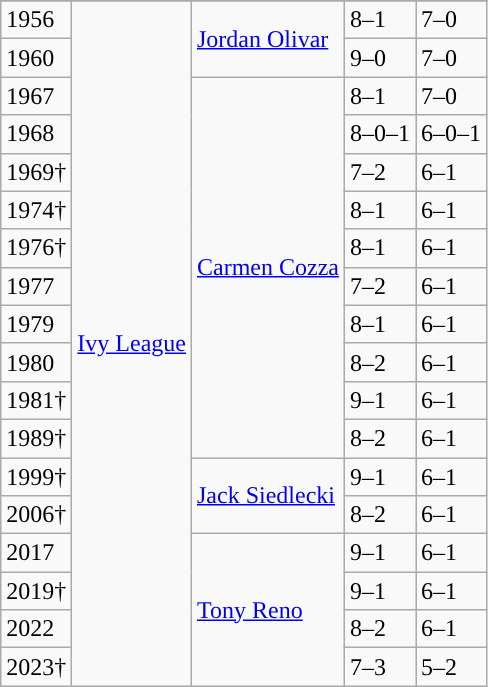<table class="wikitable">
<tr>
</tr>
<tr>
<td>1956</td>
<td rowspan="18”"><a href='#'>Ivy League</a></td>
<td rowspan="2"><a href='#'>Jordan Olivar</a></td>
<td>8–1</td>
<td>7–0</td>
</tr>
<tr>
<td>1960</td>
<td>9–0</td>
<td>7–0</td>
</tr>
<tr>
<td>1967</td>
<td rowspan="10"><a href='#'>Carmen Cozza</a></td>
<td>8–1</td>
<td>7–0</td>
</tr>
<tr>
<td>1968</td>
<td>8–0–1</td>
<td>6–0–1</td>
</tr>
<tr>
<td>1969†</td>
<td>7–2</td>
<td>6–1</td>
</tr>
<tr>
<td>1974†</td>
<td>8–1</td>
<td>6–1</td>
</tr>
<tr>
<td>1976†</td>
<td>8–1</td>
<td>6–1</td>
</tr>
<tr>
<td>1977</td>
<td>7–2</td>
<td>6–1</td>
</tr>
<tr>
<td>1979</td>
<td>8–1</td>
<td>6–1</td>
</tr>
<tr>
<td>1980</td>
<td>8–2</td>
<td>6–1</td>
</tr>
<tr>
<td>1981†</td>
<td>9–1</td>
<td>6–1</td>
</tr>
<tr>
<td>1989†</td>
<td>8–2</td>
<td>6–1</td>
</tr>
<tr>
<td>1999†</td>
<td rowspan="2"><a href='#'>Jack Siedlecki</a></td>
<td>9–1</td>
<td>6–1</td>
</tr>
<tr>
<td>2006†</td>
<td>8–2</td>
<td>6–1</td>
</tr>
<tr>
<td>2017</td>
<td rowspan="4”"><a href='#'>Tony Reno</a></td>
<td>9–1</td>
<td>6–1</td>
</tr>
<tr>
<td>2019†</td>
<td>9–1</td>
<td>6–1</td>
</tr>
<tr>
<td>2022</td>
<td>8–2</td>
<td>6–1</td>
</tr>
<tr>
<td>2023†</td>
<td>7–3</td>
<td>5–2</td>
</tr>
</table>
